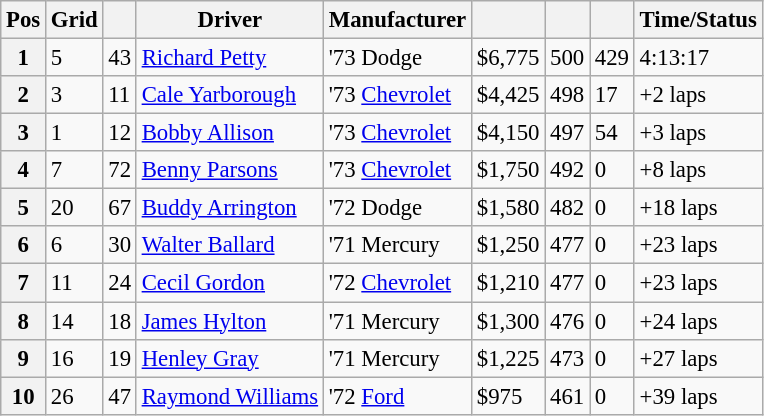<table class="sortable wikitable" style="font-size:95%">
<tr>
<th>Pos</th>
<th>Grid</th>
<th></th>
<th>Driver</th>
<th>Manufacturer</th>
<th></th>
<th></th>
<th></th>
<th>Time/Status</th>
</tr>
<tr>
<th>1</th>
<td>5</td>
<td>43</td>
<td><a href='#'>Richard Petty</a></td>
<td>'73 Dodge</td>
<td>$6,775</td>
<td>500</td>
<td>429</td>
<td>4:13:17</td>
</tr>
<tr>
<th>2</th>
<td>3</td>
<td>11</td>
<td><a href='#'>Cale Yarborough</a></td>
<td>'73 <a href='#'>Chevrolet</a></td>
<td>$4,425</td>
<td>498</td>
<td>17</td>
<td>+2 laps</td>
</tr>
<tr>
<th>3</th>
<td>1</td>
<td>12</td>
<td><a href='#'>Bobby Allison</a></td>
<td>'73 <a href='#'>Chevrolet</a></td>
<td>$4,150</td>
<td>497</td>
<td>54</td>
<td>+3 laps</td>
</tr>
<tr>
<th>4</th>
<td>7</td>
<td>72</td>
<td><a href='#'>Benny Parsons</a></td>
<td>'73 <a href='#'>Chevrolet</a></td>
<td>$1,750</td>
<td>492</td>
<td>0</td>
<td>+8 laps</td>
</tr>
<tr>
<th>5</th>
<td>20</td>
<td>67</td>
<td><a href='#'>Buddy Arrington</a></td>
<td>'72 Dodge</td>
<td>$1,580</td>
<td>482</td>
<td>0</td>
<td>+18 laps</td>
</tr>
<tr>
<th>6</th>
<td>6</td>
<td>30</td>
<td><a href='#'>Walter Ballard</a></td>
<td>'71 Mercury</td>
<td>$1,250</td>
<td>477</td>
<td>0</td>
<td>+23 laps</td>
</tr>
<tr>
<th>7</th>
<td>11</td>
<td>24</td>
<td><a href='#'>Cecil Gordon</a></td>
<td>'72 <a href='#'>Chevrolet</a></td>
<td>$1,210</td>
<td>477</td>
<td>0</td>
<td>+23 laps</td>
</tr>
<tr>
<th>8</th>
<td>14</td>
<td>18</td>
<td><a href='#'>James Hylton</a></td>
<td>'71 Mercury</td>
<td>$1,300</td>
<td>476</td>
<td>0</td>
<td>+24 laps</td>
</tr>
<tr>
<th>9</th>
<td>16</td>
<td>19</td>
<td><a href='#'>Henley Gray</a></td>
<td>'71 Mercury</td>
<td>$1,225</td>
<td>473</td>
<td>0</td>
<td>+27 laps</td>
</tr>
<tr>
<th>10</th>
<td>26</td>
<td>47</td>
<td><a href='#'>Raymond Williams</a></td>
<td>'72 <a href='#'>Ford</a></td>
<td>$975</td>
<td>461</td>
<td>0</td>
<td>+39 laps</td>
</tr>
</table>
